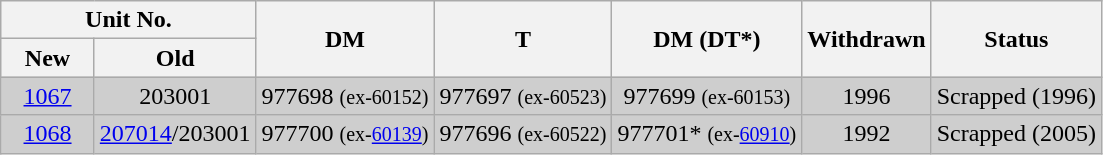<table class="wikitable">
<tr>
<th colspan=2>Unit No.</th>
<th rowspan=2>DM</th>
<th rowspan=2>T</th>
<th rowspan=2>DM (DT*)</th>
<th rowspan=2>Withdrawn</th>
<th align=left rowspan=2>Status</th>
</tr>
<tr>
<th width=55>New</th>
<th>Old</th>
</tr>
<tr>
<td style="background-color:#CECECE" align=center><a href='#'>1067</a></td>
<td style="background-color:#CECECE" align=center>203001</td>
<td style="background-color:#CECECE" align=center>977698 <small>(ex-60152)</small></td>
<td style="background-color:#CECECE" align=center>977697 <small>(ex-60523)</small></td>
<td style="background-color:#CECECE" align=center>977699 <small>(ex-60153)</small></td>
<td style="background-color:#CECECE" align=center>1996</td>
<td style="background-color:#CECECE">Scrapped (1996)</td>
</tr>
<tr>
<td style="background-color:#CECECE" align=center><a href='#'>1068</a></td>
<td style="background-color:#CECECE" align=center><a href='#'>207014</a>/203001</td>
<td style="background-color:#CECECE" align=center>977700 <small>(ex-<a href='#'>60139</a>)</small></td>
<td style="background-color:#CECECE" align=center>977696 <small>(ex-60522)</small></td>
<td style="background-color:#CECECE" align=center>977701* <small>(ex-<a href='#'>60910</a>)</small></td>
<td style="background-color:#CECECE" align=center>1992</td>
<td style="background-color:#CECECE" align=center>Scrapped (2005)</td>
</tr>
</table>
